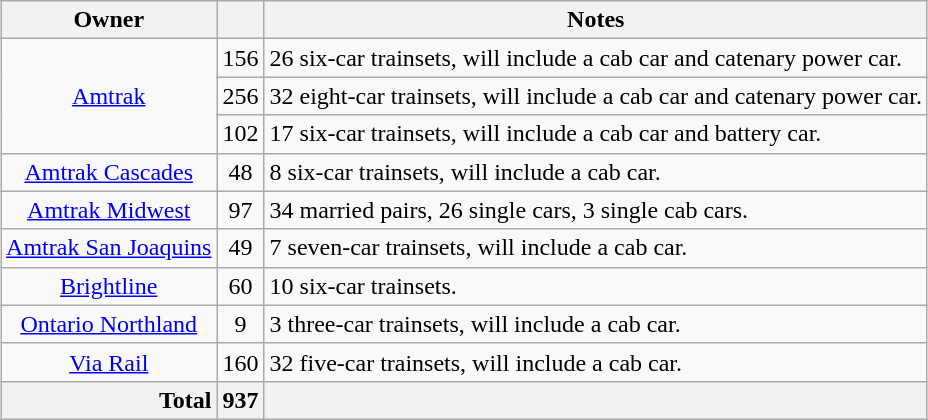<table class="wikitable sortable mw-collapsible" style="text-align:center;margin:auto">
<tr>
<th>Owner</th>
<th></th>
<th>Notes</th>
</tr>
<tr>
<td rowspan="3"><a href='#'>Amtrak</a></td>
<td>156</td>
<td style="text-align:left">26 six-car trainsets, will include a cab car and catenary power car.</td>
</tr>
<tr>
<td>256</td>
<td style="text-align:left">32 eight-car trainsets, will include a cab car and catenary power car.</td>
</tr>
<tr>
<td>102</td>
<td style="text-align:left">17 six-car trainsets, will include a cab car and battery car.</td>
</tr>
<tr>
<td><a href='#'>Amtrak Cascades</a></td>
<td>48</td>
<td style="text-align:left">8 six-car trainsets, will include a cab car.</td>
</tr>
<tr>
<td><a href='#'>Amtrak Midwest</a></td>
<td>97</td>
<td style="text-align:left">34 married pairs, 26 single cars, 3 single cab cars.</td>
</tr>
<tr>
<td><a href='#'>Amtrak San Joaquins</a></td>
<td>49</td>
<td style="text-align:left">7 seven-car trainsets, will include a cab car.</td>
</tr>
<tr>
<td><a href='#'>Brightline</a></td>
<td>60</td>
<td style="text-align:left">10 six-car trainsets.</td>
</tr>
<tr>
<td><a href='#'>Ontario Northland</a></td>
<td>9</td>
<td style="text-align:left">3 three-car trainsets, will include a cab car.</td>
</tr>
<tr>
<td><a href='#'>Via Rail</a></td>
<td>160</td>
<td style="text-align:left">32 five-car trainsets, will include a cab car.</td>
</tr>
<tr>
<th style="text-align:right">Total</th>
<th>937</th>
<th></th>
</tr>
</table>
